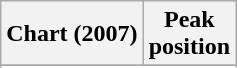<table class="wikitable sortable plainrowheaders" style="text-align:center">
<tr>
<th scope="col">Chart (2007)</th>
<th scope="col">Peak<br>position</th>
</tr>
<tr>
</tr>
<tr>
</tr>
</table>
